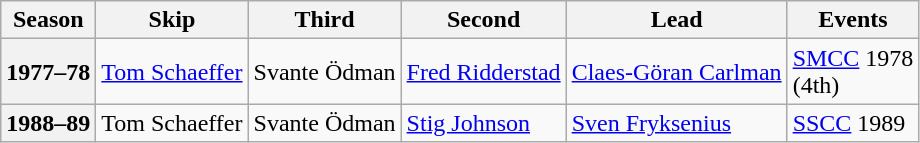<table class="wikitable">
<tr>
<th scope="col">Season</th>
<th scope="col">Skip</th>
<th scope="col">Third</th>
<th scope="col">Second</th>
<th scope="col">Lead</th>
<th scope="col">Events</th>
</tr>
<tr>
<th scope="row">1977–78</th>
<td><a href='#'>Tom Schaeffer</a></td>
<td>Svante Ödman</td>
<td><a href='#'>Fred Ridderstad</a></td>
<td><a href='#'>Claes-Göran Carlman</a></td>
<td><a href='#'>SMCC</a> 1978 <br> (4th)</td>
</tr>
<tr>
<th scope="row">1988–89</th>
<td>Tom Schaeffer</td>
<td>Svante Ödman</td>
<td><a href='#'>Stig Johnson</a></td>
<td><a href='#'>Sven Fryksenius</a></td>
<td><a href='#'>SSCC</a> 1989 </td>
</tr>
</table>
